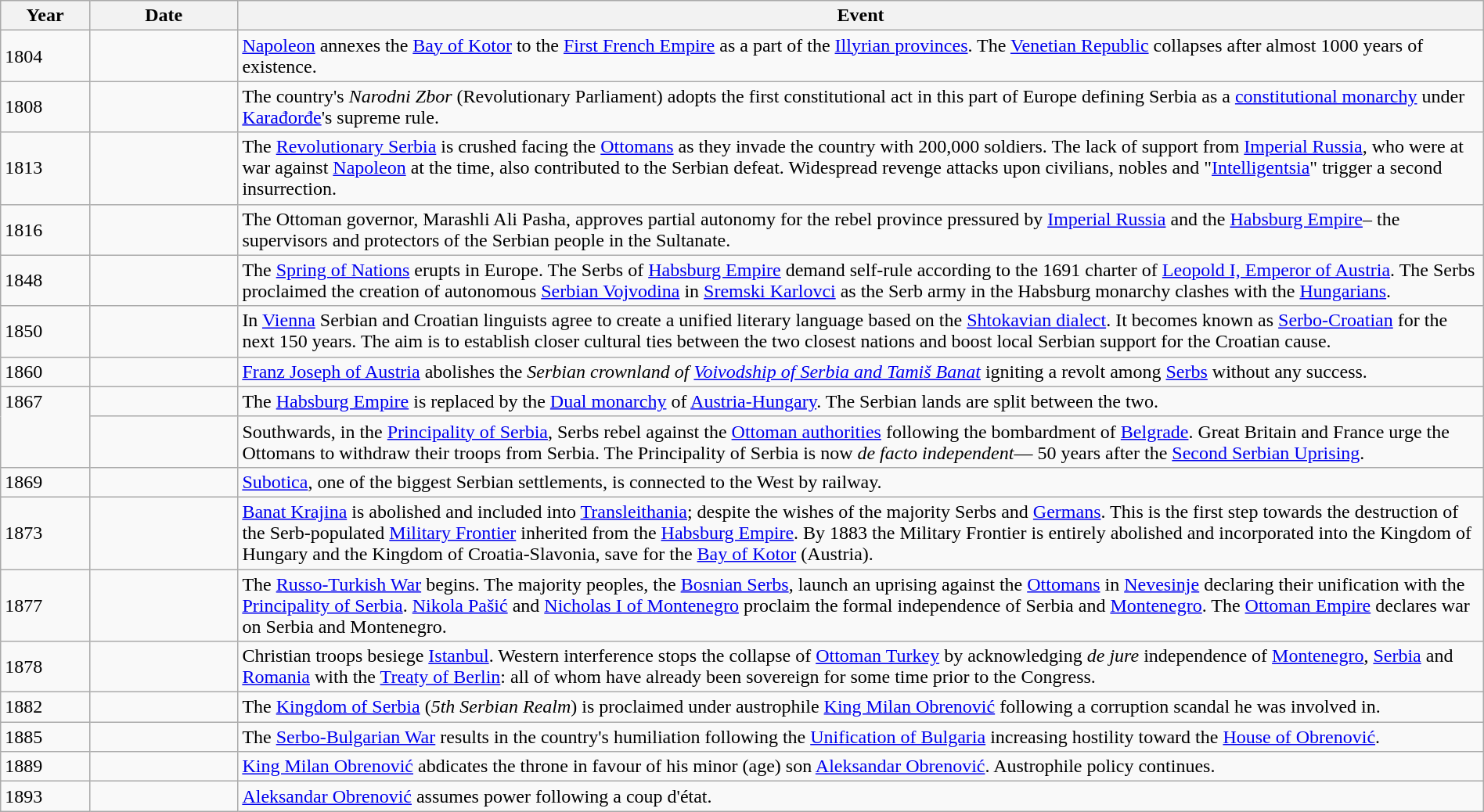<table class="wikitable" width="100%">
<tr>
<th style="width:6%">Year</th>
<th style="width:10%">Date</th>
<th>Event</th>
</tr>
<tr>
<td>1804</td>
<td></td>
<td><a href='#'>Napoleon</a> annexes the <a href='#'>Bay of Kotor</a> to the <a href='#'>First French Empire</a> as a part of the <a href='#'>Illyrian provinces</a>. The <a href='#'>Venetian Republic</a> collapses after almost 1000 years of existence.</td>
</tr>
<tr>
<td>1808</td>
<td></td>
<td>The country's <em>Narodni Zbor</em> (Revolutionary Parliament) adopts the first constitutional act in this part of Europe defining Serbia as a <a href='#'>constitutional monarchy</a> under <a href='#'>Karađorđe</a>'s supreme rule.</td>
</tr>
<tr>
<td>1813</td>
<td></td>
<td>The <a href='#'>Revolutionary Serbia</a> is crushed facing the <a href='#'>Ottomans</a> as they invade the country with 200,000 soldiers. The lack of support from <a href='#'>Imperial Russia</a>, who were at war against <a href='#'>Napoleon</a> at the time, also contributed to the Serbian defeat. Widespread revenge attacks upon civilians, nobles and "<a href='#'>Intelligentsia</a>" trigger a second insurrection.</td>
</tr>
<tr>
<td>1816</td>
<td></td>
<td>The Ottoman governor, Marashli Ali Pasha, approves partial autonomy for the rebel province pressured by <a href='#'>Imperial Russia</a> and the <a href='#'>Habsburg Empire</a>– the supervisors and protectors of the Serbian people in the Sultanate.</td>
</tr>
<tr>
<td>1848</td>
<td></td>
<td>The <a href='#'>Spring of Nations</a> erupts in Europe. The Serbs of <a href='#'>Habsburg Empire</a> demand self-rule according to the 1691 charter of <a href='#'>Leopold I, Emperor of Austria</a>. The Serbs proclaimed the creation of autonomous <a href='#'>Serbian Vojvodina</a> in <a href='#'>Sremski Karlovci</a> as the Serb army in the Habsburg monarchy clashes with the <a href='#'>Hungarians</a>.</td>
</tr>
<tr>
<td>1850</td>
<td></td>
<td>In <a href='#'>Vienna</a> Serbian and Croatian linguists agree to create a unified literary language based on the <a href='#'>Shtokavian dialect</a>. It becomes known as <a href='#'>Serbo-Croatian</a> for the next 150 years. The aim is to establish closer cultural ties between the two closest nations and boost local Serbian support for the Croatian cause.</td>
</tr>
<tr>
<td>1860</td>
<td></td>
<td><a href='#'>Franz Joseph of Austria</a> abolishes the <em>Serbian crownland of <a href='#'>Voivodship of Serbia and Tamiš Banat</a></em> igniting a revolt among <a href='#'>Serbs</a> without any success.</td>
</tr>
<tr>
<td rowspan="2" valign="top">1867</td>
<td></td>
<td>The <a href='#'>Habsburg Empire</a> is replaced by the <a href='#'>Dual monarchy</a> of <a href='#'>Austria-Hungary</a>. The Serbian lands are split between the two.</td>
</tr>
<tr>
<td></td>
<td>Southwards, in the <a href='#'>Principality of Serbia</a>, Serbs rebel against the <a href='#'>Ottoman authorities</a> following the bombardment of <a href='#'>Belgrade</a>. Great Britain and France urge the Ottomans to withdraw their troops from Serbia. The Principality of Serbia is now <em>de facto independent</em>— 50 years after the <a href='#'>Second Serbian Uprising</a>.</td>
</tr>
<tr>
<td>1869</td>
<td></td>
<td><a href='#'>Subotica</a>, one of the biggest Serbian settlements, is connected to the West by railway.</td>
</tr>
<tr>
<td>1873</td>
<td></td>
<td><a href='#'>Banat Krajina</a> is abolished and included into <a href='#'>Transleithania</a>; despite the wishes of the majority Serbs and <a href='#'>Germans</a>. This is the first step towards the destruction of the Serb-populated <a href='#'>Military Frontier</a> inherited from the <a href='#'>Habsburg Empire</a>. By 1883 the Military Frontier is entirely abolished and incorporated into the Kingdom of Hungary and the Kingdom of Croatia-Slavonia, save for the <a href='#'>Bay of Kotor</a> (Austria).</td>
</tr>
<tr>
<td>1877</td>
<td></td>
<td>The <a href='#'>Russo-Turkish War</a> begins. The majority peoples, the <a href='#'>Bosnian Serbs</a>, launch an uprising against the <a href='#'>Ottomans</a> in <a href='#'>Nevesinje</a> declaring their unification with the <a href='#'>Principality of Serbia</a>. <a href='#'>Nikola Pašić</a> and <a href='#'>Nicholas I of Montenegro</a> proclaim the formal independence of Serbia and <a href='#'>Montenegro</a>. The <a href='#'>Ottoman Empire</a> declares war on Serbia and Montenegro.</td>
</tr>
<tr>
<td>1878</td>
<td></td>
<td>Christian troops besiege <a href='#'>Istanbul</a>. Western interference stops the collapse of <a href='#'>Ottoman Turkey</a> by acknowledging <em>de jure</em> independence of <a href='#'>Montenegro</a>, <a href='#'>Serbia</a> and <a href='#'>Romania</a> with the <a href='#'>Treaty of Berlin</a>: all of whom have already been sovereign for some time prior to the Congress.</td>
</tr>
<tr>
<td>1882</td>
<td></td>
<td>The <a href='#'>Kingdom of Serbia</a> (<em>5th Serbian Realm</em>) is proclaimed under austrophile <a href='#'>King Milan Obrenović</a> following a corruption scandal he was involved in.</td>
</tr>
<tr>
<td>1885</td>
<td></td>
<td>The <a href='#'>Serbo-Bulgarian War</a> results in the country's humiliation following the <a href='#'>Unification of Bulgaria</a> increasing hostility toward the <a href='#'>House of Obrenović</a>.</td>
</tr>
<tr>
<td>1889</td>
<td></td>
<td><a href='#'>King Milan Obrenović</a> abdicates the throne in favour of his minor (age) son <a href='#'>Aleksandar Obrenović</a>. Austrophile policy continues.</td>
</tr>
<tr>
<td>1893</td>
<td></td>
<td><a href='#'>Aleksandar Obrenović</a> assumes power following a coup d'état.</td>
</tr>
</table>
